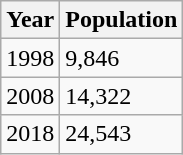<table class="wikitable">
<tr>
<th>Year</th>
<th>Population</th>
</tr>
<tr>
<td>1998</td>
<td>9,846</td>
</tr>
<tr>
<td>2008</td>
<td>14,322</td>
</tr>
<tr>
<td>2018</td>
<td>24,543</td>
</tr>
</table>
